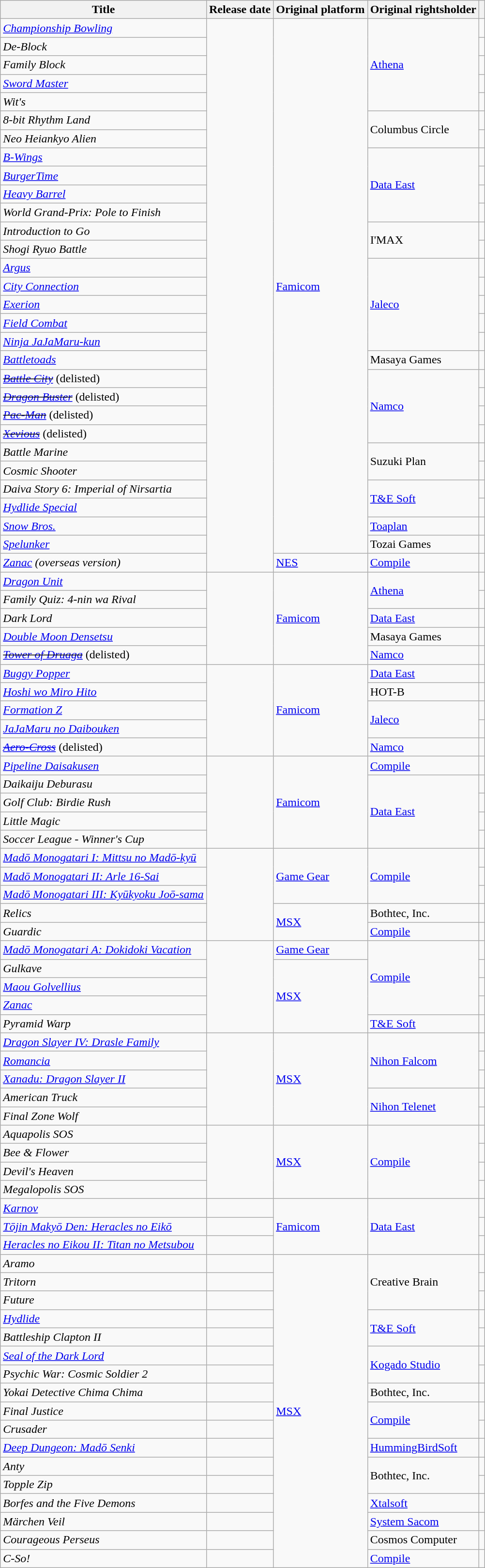<table class="wikitable sortable" width="auto">
<tr>
<th>Title</th>
<th>Release date</th>
<th>Original platform</th>
<th>Original rightsholder</th>
<th></th>
</tr>
<tr>
<td><em><a href='#'>Championship Bowling</a></em></td>
<td rowspan="30"></td>
<td rowspan="29"><a href='#'>Famicom</a></td>
<td rowspan="5"><a href='#'>Athena</a></td>
<td></td>
</tr>
<tr>
<td><em>De-Block</em></td>
<td></td>
</tr>
<tr>
<td><em>Family Block</em></td>
<td></td>
</tr>
<tr>
<td><a href='#'><em>Sword Master</em></a></td>
<td></td>
</tr>
<tr>
<td><em>Wit's</em></td>
<td></td>
</tr>
<tr>
<td><em>8-bit Rhythm Land</em></td>
<td rowspan="2">Columbus Circle</td>
<td></td>
</tr>
<tr>
<td><em>Neo Heiankyo Alien</em></td>
<td></td>
</tr>
<tr>
<td><em><a href='#'>B-Wings</a></em></td>
<td rowspan="4"><a href='#'>Data East</a></td>
<td></td>
</tr>
<tr>
<td><em><a href='#'>BurgerTime</a></em></td>
<td></td>
</tr>
<tr>
<td><em><a href='#'>Heavy Barrel</a></em></td>
<td></td>
</tr>
<tr>
<td><em>World Grand-Prix: Pole to Finish</em></td>
<td></td>
</tr>
<tr>
<td><em>Introduction to Go</em></td>
<td rowspan="2">I'MAX</td>
<td></td>
</tr>
<tr>
<td><em>Shogi Ryuo Battle</em></td>
<td></td>
</tr>
<tr>
<td><a href='#'><em>Argus</em></a></td>
<td rowspan="5"><a href='#'>Jaleco</a></td>
<td></td>
</tr>
<tr>
<td><em><a href='#'>City Connection</a></em></td>
<td></td>
</tr>
<tr>
<td><em><a href='#'>Exerion</a></em></td>
<td></td>
</tr>
<tr>
<td><em><a href='#'>Field Combat</a></em></td>
<td></td>
</tr>
<tr>
<td><em><a href='#'>Ninja JaJaMaru-kun</a></em></td>
<td></td>
</tr>
<tr>
<td><em><a href='#'>Battletoads</a></em></td>
<td>Masaya Games</td>
<td></td>
</tr>
<tr>
<td><em><s><a href='#'>Battle City</a></s></em> (delisted)</td>
<td rowspan="4"><a href='#'>Namco</a></td>
<td></td>
</tr>
<tr>
<td><em><s><a href='#'>Dragon Buster</a></s></em> (delisted)</td>
<td></td>
</tr>
<tr>
<td><em><s><a href='#'>Pac-Man</a></s></em> (delisted)</td>
<td></td>
</tr>
<tr>
<td><em><s><a href='#'>Xevious</a></s></em> (delisted)</td>
<td></td>
</tr>
<tr>
<td><em>Battle Marine</em></td>
<td rowspan="2">Suzuki Plan</td>
<td></td>
</tr>
<tr>
<td><em>Cosmic Shooter</em></td>
<td></td>
</tr>
<tr>
<td><em>Daiva Story 6: Imperial of Nirsartia</em></td>
<td rowspan="2"><a href='#'>T&E Soft</a></td>
<td></td>
</tr>
<tr>
<td><em><a href='#'>Hydlide Special</a></em></td>
<td></td>
</tr>
<tr>
<td><em><a href='#'>Snow Bros.</a></em></td>
<td><a href='#'>Toaplan</a></td>
<td></td>
</tr>
<tr>
<td><a href='#'><em>Spelunker</em></a></td>
<td>Tozai Games</td>
<td></td>
</tr>
<tr>
<td><em><a href='#'>Zanac</a> (overseas version)</em></td>
<td><a href='#'>NES</a></td>
<td><a href='#'>Compile</a></td>
<td></td>
</tr>
<tr>
<td><em><a href='#'>Dragon Unit</a></em></td>
<td rowspan="5"></td>
<td rowspan="5"><a href='#'>Famicom</a></td>
<td rowspan="2"><a href='#'>Athena</a></td>
<td></td>
</tr>
<tr>
<td><em>Family Quiz: 4-nin wa Rival</em></td>
<td></td>
</tr>
<tr>
<td><em>Dark Lord</em></td>
<td><a href='#'>Data East</a></td>
<td></td>
</tr>
<tr>
<td><em><a href='#'>Double Moon Densetsu</a></em></td>
<td>Masaya Games</td>
<td></td>
</tr>
<tr>
<td><em><s><a href='#'>Tower of Druaga</a></s></em> (delisted)</td>
<td><a href='#'>Namco</a></td>
<td></td>
</tr>
<tr>
<td><em><a href='#'>Buggy Popper</a></em></td>
<td rowspan="5"></td>
<td rowspan="5"><a href='#'>Famicom</a></td>
<td><a href='#'>Data East</a></td>
<td></td>
</tr>
<tr>
<td><em><a href='#'>Hoshi wo Miro Hito</a></em></td>
<td>HOT-B</td>
<td></td>
</tr>
<tr>
<td><em><a href='#'>Formation Z</a></em></td>
<td rowspan="2"><a href='#'>Jaleco</a></td>
<td></td>
</tr>
<tr>
<td><em><a href='#'>JaJaMaru no Daibouken</a></em></td>
<td></td>
</tr>
<tr>
<td><em><a href='#'><s>Aero-Cross</s></a></em> (delisted)</td>
<td><a href='#'>Namco</a></td>
<td></td>
</tr>
<tr>
<td><a href='#'><em>Pipeline Daisakusen</em></a><em></em></td>
<td rowspan="5"></td>
<td rowspan="5"><a href='#'>Famicom</a></td>
<td><a href='#'>Compile</a></td>
<td></td>
</tr>
<tr>
<td><em>Daikaiju Deburasu</em></td>
<td rowspan="4"><a href='#'>Data East</a></td>
<td></td>
</tr>
<tr>
<td><em>Golf Club: Birdie Rush</em></td>
<td></td>
</tr>
<tr>
<td><em>Little Magic</em></td>
<td></td>
</tr>
<tr>
<td><em>Soccer League - Winner's Cup</em></td>
<td></td>
</tr>
<tr>
<td><em><a href='#'>Madō Monogatari I: Mittsu no Madō-kyū</a></em></td>
<td rowspan="5"></td>
<td rowspan="3"><a href='#'>Game Gear</a></td>
<td rowspan="3"><a href='#'>Compile</a></td>
<td></td>
</tr>
<tr>
<td><em><a href='#'>Madō Monogatari II: Arle 16-Sai</a></em></td>
<td></td>
</tr>
<tr>
<td><em><a href='#'>Madō Monogatari III: Kyūkyoku Joō-sama</a></em></td>
<td></td>
</tr>
<tr>
<td><em>Relics</em></td>
<td rowspan="2"><a href='#'>MSX</a></td>
<td>Bothtec, Inc.</td>
<td></td>
</tr>
<tr>
<td><em>Guardic</em></td>
<td><a href='#'>Compile</a></td>
<td></td>
</tr>
<tr>
<td><em><a href='#'>Madō Monogatari A: Dokidoki Vacation</a></em></td>
<td rowspan="5"></td>
<td><a href='#'>Game Gear</a></td>
<td rowspan="4"><a href='#'>Compile</a></td>
<td></td>
</tr>
<tr>
<td><em>Gulkave</em></td>
<td rowspan="4"><a href='#'>MSX</a></td>
<td></td>
</tr>
<tr>
<td><em><a href='#'>Maou Golvellius</a></em></td>
<td></td>
</tr>
<tr>
<td><em><a href='#'>Zanac</a></em></td>
<td></td>
</tr>
<tr>
<td><em>Pyramid Warp</em></td>
<td><a href='#'>T&E Soft</a></td>
<td></td>
</tr>
<tr>
<td><em><a href='#'>Dragon Slayer IV: Drasle Family</a></em></td>
<td rowspan="5"></td>
<td rowspan="5"><a href='#'>MSX</a></td>
<td rowspan="3"><a href='#'>Nihon Falcom</a></td>
<td></td>
</tr>
<tr>
<td><em><a href='#'>Romancia</a></em></td>
<td></td>
</tr>
<tr>
<td><a href='#'><em>Xanadu: Dragon Slayer II</em></a></td>
<td></td>
</tr>
<tr>
<td><em>American Truck</em></td>
<td rowspan="2"><a href='#'>Nihon Telenet</a></td>
<td></td>
</tr>
<tr>
<td><em>Final Zone Wolf</em></td>
<td></td>
</tr>
<tr>
<td><em>Aquapolis SOS</em></td>
<td rowspan="4"></td>
<td rowspan="4"><a href='#'>MSX</a></td>
<td rowspan="4"><a href='#'>Compile</a></td>
<td></td>
</tr>
<tr>
<td><em>Bee & Flower</em></td>
<td></td>
</tr>
<tr>
<td><em>Devil's Heaven</em></td>
<td></td>
</tr>
<tr>
<td><em>Megalopolis SOS</em></td>
<td></td>
</tr>
<tr>
<td><em><a href='#'>Karnov</a></em></td>
<td></td>
<td rowspan="3"><a href='#'>Famicom</a></td>
<td rowspan="3"><a href='#'>Data East</a></td>
<td></td>
</tr>
<tr>
<td><a href='#'><em>Tōjin Makyō Den: Heracles no Eikō</em></a></td>
<td></td>
<td></td>
</tr>
<tr>
<td><a href='#'><em>Heracles no Eikou II: Titan no Metsubou</em></a></td>
<td></td>
<td></td>
</tr>
<tr>
<td><em>Aramo</em></td>
<td></td>
<td rowspan="17"><a href='#'>MSX</a></td>
<td rowspan="3">Creative Brain</td>
<td></td>
</tr>
<tr>
<td><em>Tritorn</em></td>
<td></td>
<td></td>
</tr>
<tr>
<td><em>Future</em></td>
<td></td>
<td></td>
</tr>
<tr>
<td><em><a href='#'>Hydlide</a></em></td>
<td></td>
<td rowspan="2"><a href='#'>T&E Soft</a></td>
<td></td>
</tr>
<tr>
<td><em>Battleship Clapton II</em></td>
<td></td>
<td></td>
</tr>
<tr>
<td><em><a href='#'>Seal of the Dark Lord</a></em></td>
<td></td>
<td rowspan="2"><a href='#'>Kogado Studio</a></td>
<td></td>
</tr>
<tr>
<td><em>Psychic War: Cosmic Soldier 2</em></td>
<td></td>
<td></td>
</tr>
<tr>
<td><em>Yokai Detective Chima Chima</em></td>
<td></td>
<td>Bothtec, Inc.</td>
<td></td>
</tr>
<tr>
<td><em>Final Justice</em></td>
<td></td>
<td rowspan="2"><a href='#'>Compile</a></td>
<td></td>
</tr>
<tr>
<td><em>Crusader</em></td>
<td></td>
<td></td>
</tr>
<tr>
<td><a href='#'><em>Deep Dungeon: Madō Senki</em></a></td>
<td></td>
<td><a href='#'>HummingBirdSoft</a></td>
<td></td>
</tr>
<tr>
<td><em>Anty</em></td>
<td></td>
<td rowspan="2">Bothtec, Inc.</td>
<td></td>
</tr>
<tr>
<td><em>Topple Zip</em></td>
<td></td>
<td></td>
</tr>
<tr>
<td><em>Borfes and the Five Demons</em></td>
<td></td>
<td><a href='#'>Xtalsoft</a></td>
<td></td>
</tr>
<tr>
<td><em>Märchen Veil</em></td>
<td></td>
<td><a href='#'>System Sacom</a></td>
<td></td>
</tr>
<tr>
<td><em>Courageous Perseus</em></td>
<td></td>
<td>Cosmos Computer</td>
<td></td>
</tr>
<tr>
<td><em>C-So!</em></td>
<td></td>
<td><a href='#'>Compile</a></td>
<td></td>
</tr>
</table>
